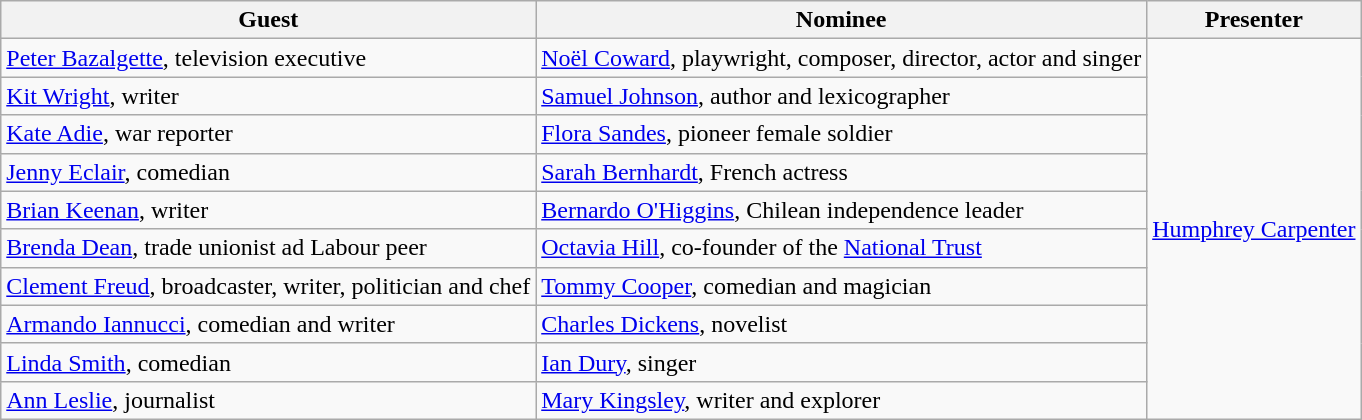<table class="wikitable">
<tr>
<th>Guest</th>
<th>Nominee</th>
<th>Presenter</th>
</tr>
<tr>
<td><a href='#'>Peter Bazalgette</a>, television executive</td>
<td><a href='#'>Noël Coward</a>, playwright, composer, director, actor and singer</td>
<td rowspan="10"><a href='#'>Humphrey Carpenter</a></td>
</tr>
<tr>
<td><a href='#'>Kit Wright</a>, writer</td>
<td><a href='#'>Samuel Johnson</a>, author and lexicographer</td>
</tr>
<tr>
<td><a href='#'>Kate Adie</a>, war reporter</td>
<td><a href='#'>Flora Sandes</a>, pioneer female soldier</td>
</tr>
<tr>
<td><a href='#'>Jenny Eclair</a>, comedian</td>
<td><a href='#'>Sarah Bernhardt</a>, French actress</td>
</tr>
<tr>
<td><a href='#'>Brian Keenan</a>, writer</td>
<td><a href='#'>Bernardo O'Higgins</a>, Chilean independence leader</td>
</tr>
<tr>
<td><a href='#'>Brenda Dean</a>, trade unionist ad Labour peer</td>
<td><a href='#'>Octavia Hill</a>, co-founder of the <a href='#'>National Trust</a></td>
</tr>
<tr>
<td><a href='#'>Clement Freud</a>, broadcaster, writer, politician and chef</td>
<td><a href='#'>Tommy Cooper</a>, comedian and magician</td>
</tr>
<tr>
<td><a href='#'>Armando Iannucci</a>, comedian and writer</td>
<td><a href='#'>Charles Dickens</a>, novelist</td>
</tr>
<tr>
<td><a href='#'>Linda Smith</a>, comedian</td>
<td><a href='#'>Ian Dury</a>, singer</td>
</tr>
<tr>
<td><a href='#'>Ann Leslie</a>, journalist</td>
<td><a href='#'>Mary Kingsley</a>, writer and explorer</td>
</tr>
</table>
